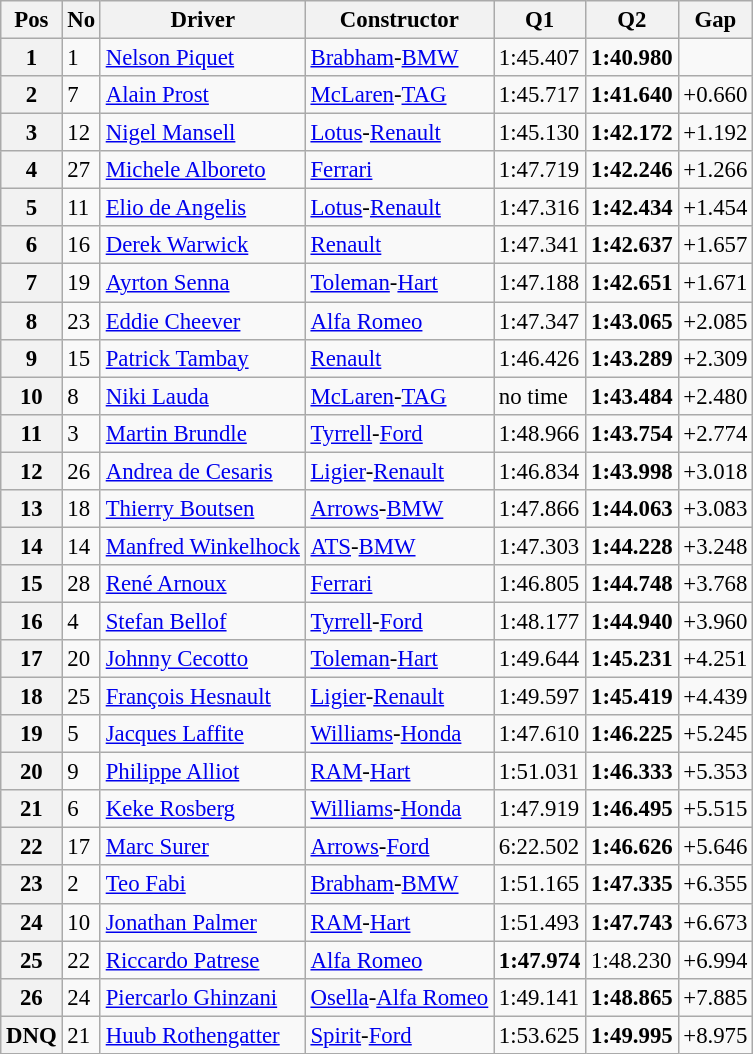<table class="wikitable sortable" style="font-size: 95%;">
<tr>
<th>Pos</th>
<th>No</th>
<th>Driver</th>
<th>Constructor</th>
<th>Q1</th>
<th>Q2</th>
<th>Gap</th>
</tr>
<tr>
<th>1</th>
<td>1</td>
<td> <a href='#'>Nelson Piquet</a></td>
<td><a href='#'>Brabham</a>-<a href='#'>BMW</a></td>
<td>1:45.407</td>
<td><strong>1:40.980</strong></td>
<td></td>
</tr>
<tr>
<th>2</th>
<td>7</td>
<td> <a href='#'>Alain Prost</a></td>
<td><a href='#'>McLaren</a>-<a href='#'>TAG</a></td>
<td>1:45.717</td>
<td><strong>1:41.640</strong></td>
<td>+0.660</td>
</tr>
<tr>
<th>3</th>
<td>12</td>
<td> <a href='#'>Nigel Mansell</a></td>
<td><a href='#'>Lotus</a>-<a href='#'>Renault</a></td>
<td>1:45.130</td>
<td><strong>1:42.172</strong></td>
<td>+1.192</td>
</tr>
<tr>
<th>4</th>
<td>27</td>
<td> <a href='#'>Michele Alboreto</a></td>
<td><a href='#'>Ferrari</a></td>
<td>1:47.719</td>
<td><strong>1:42.246</strong></td>
<td>+1.266</td>
</tr>
<tr>
<th>5</th>
<td>11</td>
<td> <a href='#'>Elio de Angelis</a></td>
<td><a href='#'>Lotus</a>-<a href='#'>Renault</a></td>
<td>1:47.316</td>
<td><strong>1:42.434</strong></td>
<td>+1.454</td>
</tr>
<tr>
<th>6</th>
<td>16</td>
<td> <a href='#'>Derek Warwick</a></td>
<td><a href='#'>Renault</a></td>
<td>1:47.341</td>
<td><strong>1:42.637</strong></td>
<td>+1.657</td>
</tr>
<tr>
<th>7</th>
<td>19</td>
<td> <a href='#'>Ayrton Senna</a></td>
<td><a href='#'>Toleman</a>-<a href='#'>Hart</a></td>
<td>1:47.188</td>
<td><strong>1:42.651</strong></td>
<td>+1.671</td>
</tr>
<tr>
<th>8</th>
<td>23</td>
<td> <a href='#'>Eddie Cheever</a></td>
<td><a href='#'>Alfa Romeo</a></td>
<td>1:47.347</td>
<td><strong>1:43.065</strong></td>
<td>+2.085</td>
</tr>
<tr>
<th>9</th>
<td>15</td>
<td> <a href='#'>Patrick Tambay</a></td>
<td><a href='#'>Renault</a></td>
<td>1:46.426</td>
<td><strong>1:43.289</strong></td>
<td>+2.309</td>
</tr>
<tr>
<th>10</th>
<td>8</td>
<td> <a href='#'>Niki Lauda</a></td>
<td><a href='#'>McLaren</a>-<a href='#'>TAG</a></td>
<td>no time</td>
<td><strong>1:43.484</strong></td>
<td>+2.480</td>
</tr>
<tr>
<th>11</th>
<td>3</td>
<td> <a href='#'>Martin Brundle</a></td>
<td><a href='#'>Tyrrell</a>-<a href='#'>Ford</a></td>
<td>1:48.966</td>
<td><strong>1:43.754</strong></td>
<td>+2.774</td>
</tr>
<tr>
<th>12</th>
<td>26</td>
<td> <a href='#'>Andrea de Cesaris</a></td>
<td><a href='#'>Ligier</a>-<a href='#'>Renault</a></td>
<td>1:46.834</td>
<td><strong>1:43.998</strong></td>
<td>+3.018</td>
</tr>
<tr>
<th>13</th>
<td>18</td>
<td> <a href='#'>Thierry Boutsen</a></td>
<td><a href='#'>Arrows</a>-<a href='#'>BMW</a></td>
<td>1:47.866</td>
<td><strong>1:44.063</strong></td>
<td>+3.083</td>
</tr>
<tr>
<th>14</th>
<td>14</td>
<td> <a href='#'>Manfred Winkelhock</a></td>
<td><a href='#'>ATS</a>-<a href='#'>BMW</a></td>
<td>1:47.303</td>
<td><strong>1:44.228</strong></td>
<td>+3.248</td>
</tr>
<tr>
<th>15</th>
<td>28</td>
<td> <a href='#'>René Arnoux</a></td>
<td><a href='#'>Ferrari</a></td>
<td>1:46.805</td>
<td><strong>1:44.748</strong></td>
<td>+3.768</td>
</tr>
<tr>
<th>16</th>
<td>4</td>
<td> <a href='#'>Stefan Bellof</a></td>
<td><a href='#'>Tyrrell</a>-<a href='#'>Ford</a></td>
<td>1:48.177</td>
<td><strong>1:44.940</strong></td>
<td>+3.960</td>
</tr>
<tr>
<th>17</th>
<td>20</td>
<td> <a href='#'>Johnny Cecotto</a></td>
<td><a href='#'>Toleman</a>-<a href='#'>Hart</a></td>
<td>1:49.644</td>
<td><strong>1:45.231</strong></td>
<td>+4.251</td>
</tr>
<tr>
<th>18</th>
<td>25</td>
<td> <a href='#'>François Hesnault</a></td>
<td><a href='#'>Ligier</a>-<a href='#'>Renault</a></td>
<td>1:49.597</td>
<td><strong>1:45.419</strong></td>
<td>+4.439</td>
</tr>
<tr>
<th>19</th>
<td>5</td>
<td> <a href='#'>Jacques Laffite</a></td>
<td><a href='#'>Williams</a>-<a href='#'>Honda</a></td>
<td>1:47.610</td>
<td><strong>1:46.225</strong></td>
<td>+5.245</td>
</tr>
<tr>
<th>20</th>
<td>9</td>
<td> <a href='#'>Philippe Alliot</a></td>
<td><a href='#'>RAM</a>-<a href='#'>Hart</a></td>
<td>1:51.031</td>
<td><strong>1:46.333</strong></td>
<td>+5.353</td>
</tr>
<tr>
<th>21</th>
<td>6</td>
<td> <a href='#'>Keke Rosberg</a></td>
<td><a href='#'>Williams</a>-<a href='#'>Honda</a></td>
<td>1:47.919</td>
<td><strong>1:46.495</strong></td>
<td>+5.515</td>
</tr>
<tr>
<th>22</th>
<td>17</td>
<td> <a href='#'>Marc Surer</a></td>
<td><a href='#'>Arrows</a>-<a href='#'>Ford</a></td>
<td>6:22.502</td>
<td><strong>1:46.626</strong></td>
<td>+5.646</td>
</tr>
<tr>
<th>23</th>
<td>2</td>
<td> <a href='#'>Teo Fabi</a></td>
<td><a href='#'>Brabham</a>-<a href='#'>BMW</a></td>
<td>1:51.165</td>
<td><strong>1:47.335</strong></td>
<td>+6.355</td>
</tr>
<tr>
<th>24</th>
<td>10</td>
<td> <a href='#'>Jonathan Palmer</a></td>
<td><a href='#'>RAM</a>-<a href='#'>Hart</a></td>
<td>1:51.493</td>
<td><strong>1:47.743</strong></td>
<td>+6.673</td>
</tr>
<tr>
<th>25</th>
<td>22</td>
<td> <a href='#'>Riccardo Patrese</a></td>
<td><a href='#'>Alfa Romeo</a></td>
<td><strong>1:47.974</strong></td>
<td>1:48.230</td>
<td>+6.994</td>
</tr>
<tr>
<th>26</th>
<td>24</td>
<td> <a href='#'>Piercarlo Ghinzani</a></td>
<td><a href='#'>Osella</a>-<a href='#'>Alfa Romeo</a></td>
<td>1:49.141</td>
<td><strong>1:48.865</strong></td>
<td>+7.885</td>
</tr>
<tr>
<th data-sort-value="27">DNQ</th>
<td>21</td>
<td> <a href='#'>Huub Rothengatter</a></td>
<td><a href='#'>Spirit</a>-<a href='#'>Ford</a></td>
<td>1:53.625</td>
<td><strong>1:49.995</strong></td>
<td>+8.975</td>
</tr>
</table>
